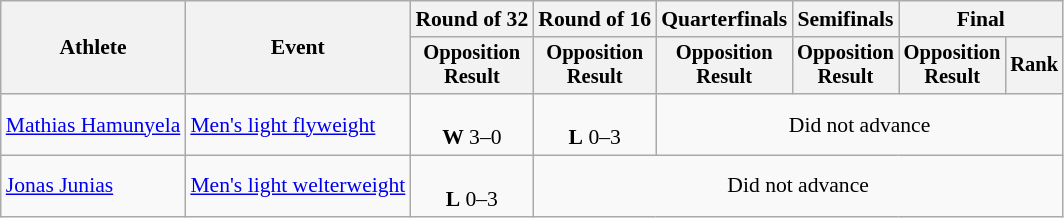<table class="wikitable" style="font-size:90%">
<tr>
<th rowspan="2">Athlete</th>
<th rowspan="2">Event</th>
<th>Round of 32</th>
<th>Round of 16</th>
<th>Quarterfinals</th>
<th>Semifinals</th>
<th colspan=2>Final</th>
</tr>
<tr style="font-size:95%">
<th>Opposition<br>Result</th>
<th>Opposition<br>Result</th>
<th>Opposition<br>Result</th>
<th>Opposition<br>Result</th>
<th>Opposition<br>Result</th>
<th>Rank</th>
</tr>
<tr align=center>
<td align=left><a href='#'>Mathias Hamunyela</a></td>
<td align=left><a href='#'>Men's light flyweight</a></td>
<td><br><strong>W</strong> 3–0</td>
<td><br><strong>L</strong> 0–3</td>
<td colspan=4>Did not advance</td>
</tr>
<tr align=center>
<td align=left><a href='#'>Jonas Junias</a></td>
<td align=left><a href='#'>Men's light welterweight</a></td>
<td><br><strong>L</strong> 0–3</td>
<td colspan=5>Did not advance</td>
</tr>
</table>
